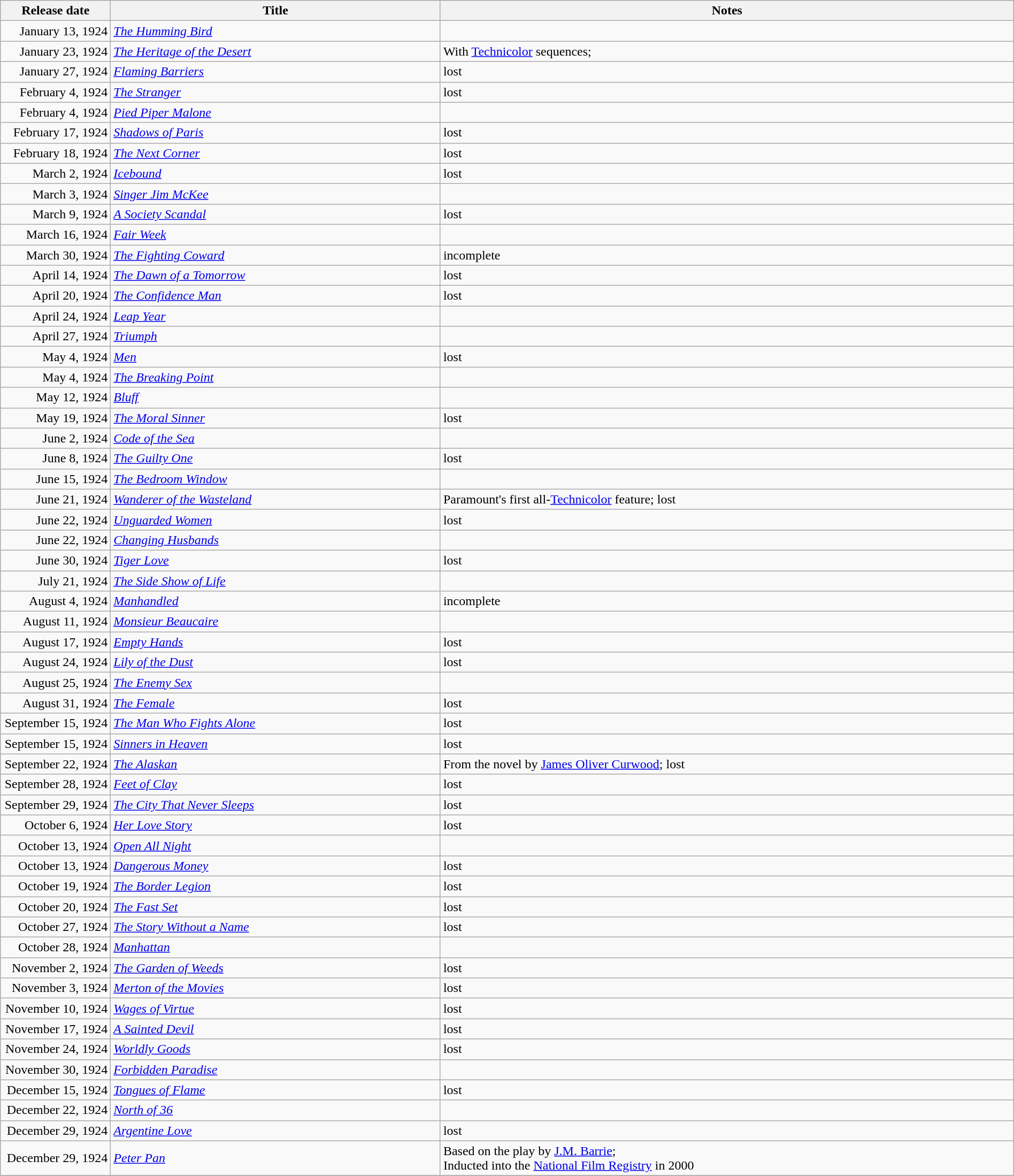<table class="wikitable sortable" style="width:100%;">
<tr>
<th scope="col" style="width:130px;">Release date</th>
<th>Title</th>
<th>Notes</th>
</tr>
<tr>
<td style="text-align:right;">January 13, 1924</td>
<td><em><a href='#'>The Humming Bird</a></em></td>
<td></td>
</tr>
<tr>
<td style="text-align:right;">January 23, 1924</td>
<td><em><a href='#'>The Heritage of the Desert</a></em></td>
<td>With <a href='#'>Technicolor</a> sequences;</td>
</tr>
<tr>
<td style="text-align:right;">January 27, 1924</td>
<td><em><a href='#'>Flaming Barriers</a></em></td>
<td>lost</td>
</tr>
<tr>
<td style="text-align:right;">February 4, 1924</td>
<td><em><a href='#'>The Stranger</a></em></td>
<td>lost</td>
</tr>
<tr>
<td style="text-align:right;">February 4, 1924</td>
<td><em><a href='#'>Pied Piper Malone</a></em></td>
<td></td>
</tr>
<tr>
<td style="text-align:right;">February 17, 1924</td>
<td><em><a href='#'>Shadows of Paris</a></em></td>
<td>lost</td>
</tr>
<tr>
<td style="text-align:right;">February 18, 1924</td>
<td><em><a href='#'>The Next Corner</a></em></td>
<td>lost</td>
</tr>
<tr>
<td style="text-align:right;">March 2, 1924</td>
<td><em><a href='#'>Icebound</a></em></td>
<td>lost</td>
</tr>
<tr>
<td style="text-align:right;">March 3, 1924</td>
<td><em><a href='#'>Singer Jim McKee</a></em></td>
<td></td>
</tr>
<tr>
<td style="text-align:right;">March 9, 1924</td>
<td><em><a href='#'>A Society Scandal</a></em></td>
<td>lost</td>
</tr>
<tr>
<td style="text-align:right;">March 16, 1924</td>
<td><em><a href='#'>Fair Week</a></em></td>
<td></td>
</tr>
<tr>
<td style="text-align:right;">March 30, 1924</td>
<td><em><a href='#'>The Fighting Coward</a></em></td>
<td>incomplete</td>
</tr>
<tr>
<td style="text-align:right;">April 14, 1924</td>
<td><em><a href='#'>The Dawn of a Tomorrow</a></em></td>
<td>lost</td>
</tr>
<tr>
<td style="text-align:right;">April 20, 1924</td>
<td><em><a href='#'>The Confidence Man</a></em></td>
<td>lost</td>
</tr>
<tr>
<td style="text-align:right;">April 24, 1924</td>
<td><em><a href='#'>Leap Year</a></em></td>
<td></td>
</tr>
<tr>
<td style="text-align:right;">April 27, 1924</td>
<td><em><a href='#'>Triumph</a></em></td>
<td></td>
</tr>
<tr>
<td style="text-align:right;">May 4, 1924</td>
<td><em><a href='#'>Men</a></em></td>
<td>lost</td>
</tr>
<tr>
<td style="text-align:right;">May 4, 1924</td>
<td><em><a href='#'>The Breaking Point</a></em></td>
<td></td>
</tr>
<tr>
<td style="text-align:right;">May 12, 1924</td>
<td><em><a href='#'>Bluff</a></em></td>
<td></td>
</tr>
<tr>
<td style="text-align:right;">May 19, 1924</td>
<td><em><a href='#'>The Moral Sinner</a></em></td>
<td>lost</td>
</tr>
<tr>
<td style="text-align:right;">June 2, 1924</td>
<td><em><a href='#'>Code of the Sea</a></em></td>
<td></td>
</tr>
<tr>
<td style="text-align:right;">June 8, 1924</td>
<td><em><a href='#'>The Guilty One</a></em></td>
<td>lost</td>
</tr>
<tr>
<td style="text-align:right;">June 15, 1924</td>
<td><em><a href='#'>The Bedroom Window</a></em></td>
<td></td>
</tr>
<tr>
<td style="text-align:right;">June 21, 1924</td>
<td><em><a href='#'>Wanderer of the Wasteland</a></em></td>
<td>Paramount's first all-<a href='#'>Technicolor</a> feature; lost</td>
</tr>
<tr>
<td style="text-align:right;">June 22, 1924</td>
<td><em><a href='#'>Unguarded Women</a></em></td>
<td>lost</td>
</tr>
<tr>
<td style="text-align:right;">June 22, 1924</td>
<td><em><a href='#'>Changing Husbands</a></em></td>
<td></td>
</tr>
<tr>
<td style="text-align:right;">June 30, 1924</td>
<td><em><a href='#'>Tiger Love</a></em></td>
<td>lost</td>
</tr>
<tr>
<td style="text-align:right;">July 21, 1924</td>
<td><em><a href='#'>The Side Show of Life</a></em></td>
<td></td>
</tr>
<tr>
<td style="text-align:right;">August 4, 1924</td>
<td><em><a href='#'>Manhandled</a></em></td>
<td>incomplete</td>
</tr>
<tr>
<td style="text-align:right;">August 11, 1924</td>
<td><em><a href='#'>Monsieur Beaucaire</a></em></td>
<td></td>
</tr>
<tr>
<td style="text-align:right;">August 17, 1924</td>
<td><em><a href='#'>Empty Hands</a></em></td>
<td>lost</td>
</tr>
<tr>
<td style="text-align:right;">August 24, 1924</td>
<td><em><a href='#'>Lily of the Dust</a></em></td>
<td>lost</td>
</tr>
<tr>
<td style="text-align:right;">August 25, 1924</td>
<td><em><a href='#'>The Enemy Sex</a></em></td>
<td></td>
</tr>
<tr>
<td style="text-align:right;">August 31, 1924</td>
<td><em><a href='#'>The Female</a></em></td>
<td>lost</td>
</tr>
<tr>
<td style="text-align:right;">September 15, 1924</td>
<td><em><a href='#'>The Man Who Fights Alone</a></em></td>
<td>lost</td>
</tr>
<tr>
<td style="text-align:right;">September 15, 1924</td>
<td><em><a href='#'>Sinners in Heaven</a></em></td>
<td>lost</td>
</tr>
<tr>
<td style="text-align:right;">September 22, 1924</td>
<td><em><a href='#'>The Alaskan</a></em></td>
<td>From the novel by <a href='#'>James Oliver Curwood</a>; lost</td>
</tr>
<tr>
<td style="text-align:right;">September 28, 1924</td>
<td><em><a href='#'>Feet of Clay</a></em></td>
<td>lost</td>
</tr>
<tr>
<td style="text-align:right;">September 29, 1924</td>
<td><em><a href='#'>The City That Never Sleeps</a></em></td>
<td>lost</td>
</tr>
<tr>
<td style="text-align:right;">October 6, 1924</td>
<td><em><a href='#'>Her Love Story</a></em></td>
<td>lost</td>
</tr>
<tr>
<td style="text-align:right;">October 13, 1924</td>
<td><em><a href='#'>Open All Night</a></em></td>
<td></td>
</tr>
<tr>
<td style="text-align:right;">October 13, 1924</td>
<td><em><a href='#'>Dangerous Money</a></em></td>
<td>lost</td>
</tr>
<tr>
<td style="text-align:right;">October 19, 1924</td>
<td><em><a href='#'>The Border Legion</a></em></td>
<td>lost</td>
</tr>
<tr>
<td style="text-align:right;">October 20, 1924</td>
<td><em><a href='#'>The Fast Set</a></em></td>
<td>lost</td>
</tr>
<tr>
<td style="text-align:right;">October 27, 1924</td>
<td><em><a href='#'>The Story Without a Name</a></em></td>
<td>lost</td>
</tr>
<tr>
<td style="text-align:right;">October 28, 1924</td>
<td><em><a href='#'>Manhattan</a></em></td>
<td></td>
</tr>
<tr>
<td style="text-align:right;">November 2, 1924</td>
<td><em><a href='#'>The Garden of Weeds</a></em></td>
<td>lost</td>
</tr>
<tr>
<td style="text-align:right;">November 3, 1924</td>
<td><em><a href='#'>Merton of the Movies</a></em></td>
<td>lost</td>
</tr>
<tr>
<td style="text-align:right;">November 10, 1924</td>
<td><em><a href='#'>Wages of Virtue</a></em></td>
<td>lost</td>
</tr>
<tr>
<td style="text-align:right;">November 17, 1924</td>
<td><em><a href='#'>A Sainted Devil</a></em></td>
<td>lost</td>
</tr>
<tr>
<td style="text-align:right;">November 24, 1924</td>
<td><em><a href='#'>Worldly Goods</a></em></td>
<td>lost</td>
</tr>
<tr>
<td style="text-align:right;">November 30, 1924</td>
<td><em><a href='#'>Forbidden Paradise</a></em></td>
<td></td>
</tr>
<tr>
<td style="text-align:right;">December 15, 1924</td>
<td><em><a href='#'>Tongues of Flame</a></em></td>
<td>lost</td>
</tr>
<tr>
<td style="text-align:right;">December 22, 1924</td>
<td><em><a href='#'>North of 36</a></em></td>
<td></td>
</tr>
<tr>
<td style="text-align:right;">December 29, 1924</td>
<td><em><a href='#'>Argentine Love</a></em></td>
<td>lost</td>
</tr>
<tr>
<td style="text-align:right;">December 29, 1924</td>
<td><em><a href='#'>Peter Pan</a></em></td>
<td>Based on the play by <a href='#'>J.M. Barrie</a>;<br>Inducted into the <a href='#'>National Film Registry</a> in 2000</td>
</tr>
<tr>
</tr>
</table>
